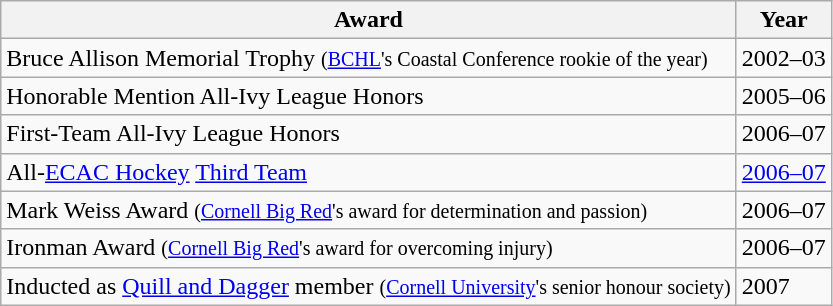<table class="wikitable">
<tr>
<th>Award</th>
<th>Year</th>
</tr>
<tr>
<td>Bruce Allison Memorial Trophy <small>(<a href='#'>BCHL</a>'s Coastal Conference rookie of the year)</small></td>
<td>2002–03</td>
</tr>
<tr>
<td>Honorable Mention All-Ivy League Honors</td>
<td>2005–06</td>
</tr>
<tr>
<td>First-Team All-Ivy League Honors</td>
<td>2006–07</td>
</tr>
<tr>
<td>All-<a href='#'>ECAC Hockey</a> <a href='#'>Third Team</a></td>
<td><a href='#'>2006–07</a></td>
</tr>
<tr>
<td>Mark Weiss Award <small>(<a href='#'>Cornell Big Red</a>'s award for determination and passion)</small></td>
<td>2006–07</td>
</tr>
<tr>
<td>Ironman Award <small>(<a href='#'>Cornell Big Red</a>'s award for overcoming injury)</small></td>
<td>2006–07</td>
</tr>
<tr>
<td>Inducted as <a href='#'>Quill and Dagger</a> member <small>(<a href='#'>Cornell University</a>'s senior honour society)</small></td>
<td>2007</td>
</tr>
</table>
